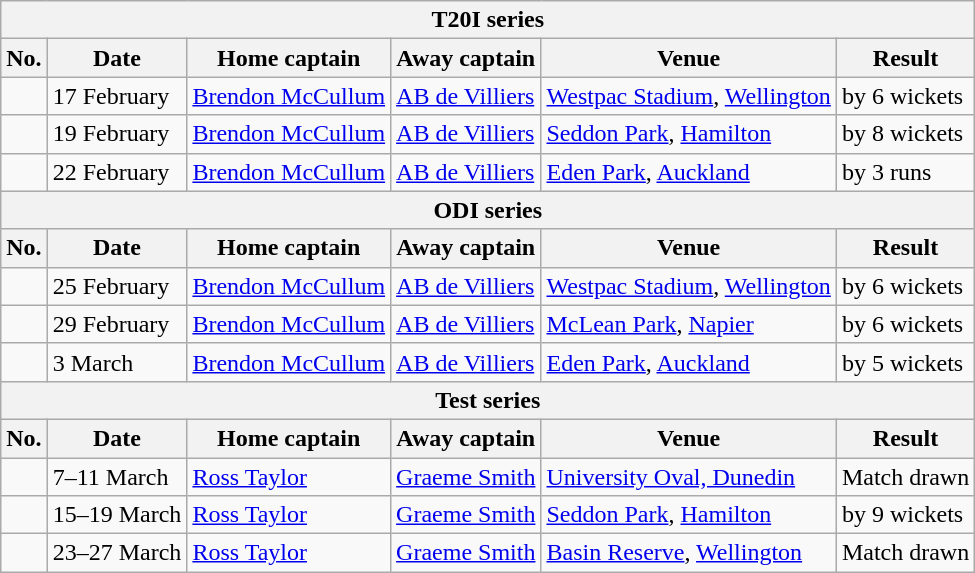<table class="wikitable">
<tr>
<th colspan="6">T20I series</th>
</tr>
<tr>
<th>No.</th>
<th>Date</th>
<th>Home captain</th>
<th>Away captain</th>
<th>Venue</th>
<th>Result</th>
</tr>
<tr>
<td></td>
<td>17 February</td>
<td><a href='#'>Brendon McCullum</a></td>
<td><a href='#'>AB de Villiers</a></td>
<td><a href='#'>Westpac Stadium</a>, <a href='#'>Wellington</a></td>
<td> by 6 wickets</td>
</tr>
<tr>
<td></td>
<td>19 February</td>
<td><a href='#'>Brendon McCullum</a></td>
<td><a href='#'>AB de Villiers</a></td>
<td><a href='#'>Seddon Park</a>, <a href='#'>Hamilton</a></td>
<td> by 8 wickets</td>
</tr>
<tr>
<td></td>
<td>22 February</td>
<td><a href='#'>Brendon McCullum</a></td>
<td><a href='#'>AB de Villiers</a></td>
<td><a href='#'>Eden Park</a>, <a href='#'>Auckland</a></td>
<td> by 3 runs</td>
</tr>
<tr>
<th colspan="6">ODI series</th>
</tr>
<tr>
<th>No.</th>
<th>Date</th>
<th>Home captain</th>
<th>Away captain</th>
<th>Venue</th>
<th>Result</th>
</tr>
<tr>
<td></td>
<td>25 February</td>
<td><a href='#'>Brendon McCullum</a></td>
<td><a href='#'>AB de Villiers</a></td>
<td><a href='#'>Westpac Stadium</a>, <a href='#'>Wellington</a></td>
<td> by 6 wickets</td>
</tr>
<tr>
<td></td>
<td>29 February</td>
<td><a href='#'>Brendon McCullum</a></td>
<td><a href='#'>AB de Villiers</a></td>
<td><a href='#'>McLean Park</a>, <a href='#'>Napier</a></td>
<td> by 6 wickets</td>
</tr>
<tr>
<td></td>
<td>3 March</td>
<td><a href='#'>Brendon McCullum</a></td>
<td><a href='#'>AB de Villiers</a></td>
<td><a href='#'>Eden Park</a>, <a href='#'>Auckland</a></td>
<td> by 5 wickets</td>
</tr>
<tr>
<th colspan="6">Test series</th>
</tr>
<tr>
<th>No.</th>
<th>Date</th>
<th>Home captain</th>
<th>Away captain</th>
<th>Venue</th>
<th>Result</th>
</tr>
<tr>
<td></td>
<td>7–11 March</td>
<td><a href='#'>Ross Taylor</a></td>
<td><a href='#'>Graeme Smith</a></td>
<td><a href='#'>University Oval, Dunedin</a></td>
<td>Match drawn</td>
</tr>
<tr>
<td></td>
<td>15–19 March</td>
<td><a href='#'>Ross Taylor</a></td>
<td><a href='#'>Graeme Smith</a></td>
<td><a href='#'>Seddon Park</a>, <a href='#'>Hamilton</a></td>
<td> by 9 wickets</td>
</tr>
<tr>
<td></td>
<td>23–27 March</td>
<td><a href='#'>Ross Taylor</a></td>
<td><a href='#'>Graeme Smith</a></td>
<td><a href='#'>Basin Reserve</a>, <a href='#'>Wellington</a></td>
<td>Match drawn</td>
</tr>
</table>
